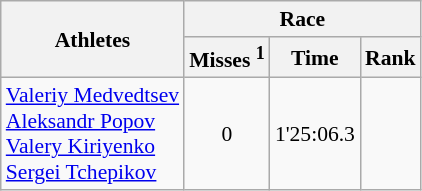<table class="wikitable" border="1" style="font-size:90%">
<tr>
<th rowspan=2>Athletes</th>
<th colspan=3>Race</th>
</tr>
<tr>
<th>Misses <sup>1</sup></th>
<th>Time</th>
<th>Rank</th>
</tr>
<tr>
<td> <a href='#'>Valeriy Medvedtsev</a><br> <a href='#'>Aleksandr Popov</a><br> <a href='#'>Valery Kiriyenko</a><br> <a href='#'>Sergei Tchepikov</a></td>
<td align=center>0</td>
<td align=center>1'25:06.3</td>
<td align=center></td>
</tr>
</table>
